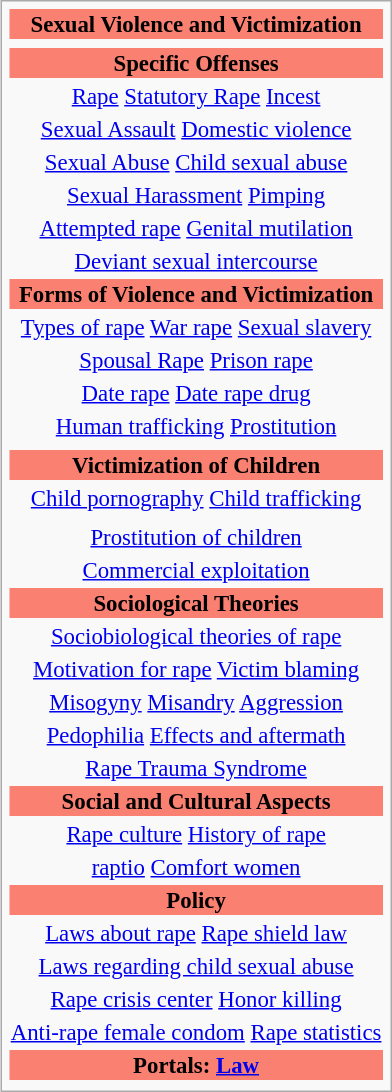<table class="infobox" style="text-align: center; font-size: 95%;">
<tr>
<th style="background:salmon;"><strong>Sexual Violence and Victimization</strong></th>
</tr>
<tr>
<td></td>
</tr>
<tr>
<th style="background:salmon;">Specific Offenses</th>
</tr>
<tr>
<td><a href='#'>Rape</a> <a href='#'>Statutory Rape</a> <a href='#'>Incest</a></td>
</tr>
<tr>
<td><a href='#'>Sexual Assault</a> <a href='#'>Domestic violence</a></td>
</tr>
<tr>
<td><a href='#'>Sexual Abuse</a> <a href='#'>Child sexual abuse</a></td>
</tr>
<tr>
<td><a href='#'>Sexual Harassment</a> <a href='#'>Pimping</a></td>
</tr>
<tr>
<td><a href='#'>Attempted rape</a> <a href='#'>Genital mutilation</a></td>
</tr>
<tr>
<td><a href='#'>Deviant sexual intercourse</a></td>
</tr>
<tr>
<th style="background:salmon;">Forms of Violence and Victimization</th>
</tr>
<tr>
<td><a href='#'>Types of rape</a> <a href='#'>War rape</a> <a href='#'>Sexual slavery</a></td>
</tr>
<tr>
<td><a href='#'>Spousal Rape</a> <a href='#'>Prison rape</a></td>
</tr>
<tr>
<td><a href='#'>Date rape</a> <a href='#'>Date rape drug</a></td>
</tr>
<tr>
<td><a href='#'>Human trafficking</a> <a href='#'>Prostitution</a></td>
</tr>
<tr>
<td></td>
</tr>
<tr>
<th style="background:salmon;">Victimization of Children</th>
</tr>
<tr>
<td><a href='#'>Child pornography</a> <a href='#'>Child trafficking</a></td>
</tr>
<tr>
<td></td>
</tr>
<tr>
<td><a href='#'>Prostitution of children</a></td>
</tr>
<tr>
<td><a href='#'>Commercial exploitation</a></td>
</tr>
<tr>
<th style="background:salmon;">Sociological Theories</th>
</tr>
<tr>
<td><a href='#'>Sociobiological theories of rape</a></td>
</tr>
<tr>
<td><a href='#'>Motivation for rape</a> <a href='#'>Victim blaming</a></td>
</tr>
<tr>
<td><a href='#'>Misogyny</a> <a href='#'>Misandry</a> <a href='#'>Aggression</a></td>
</tr>
<tr>
<td><a href='#'>Pedophilia</a>  <a href='#'>Effects and aftermath</a></td>
</tr>
<tr>
<td><a href='#'>Rape Trauma Syndrome</a></td>
</tr>
<tr>
<th style="background:salmon;">Social and Cultural Aspects</th>
</tr>
<tr>
<td><a href='#'>Rape culture</a> <a href='#'>History of rape</a></td>
</tr>
<tr>
<td><a href='#'>raptio</a> <a href='#'>Comfort women</a></td>
</tr>
<tr>
<th style="background:salmon">Policy</th>
</tr>
<tr>
<td><a href='#'>Laws about rape</a> <a href='#'>Rape shield law</a></td>
</tr>
<tr>
<td><a href='#'>Laws regarding child sexual abuse</a></td>
</tr>
<tr>
<td><a href='#'>Rape crisis center</a> <a href='#'>Honor killing</a></td>
</tr>
<tr>
<td><a href='#'>Anti-rape female condom</a> <a href='#'>Rape statistics</a></td>
</tr>
<tr>
<th style="background:Salmon;">Portals: <a href='#'>Law</a></th>
</tr>
<tr>
</tr>
</table>
